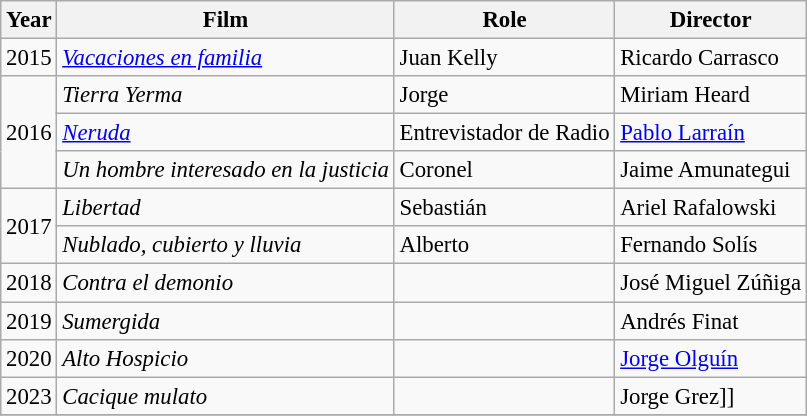<table class="wikitable" style="font-size:95%;">
<tr>
<th>Year</th>
<th>Film</th>
<th>Role</th>
<th>Director</th>
</tr>
<tr>
<td>2015</td>
<td><em><a href='#'>Vacaciones en familia</a></em></td>
<td>Juan Kelly</td>
<td>Ricardo Carrasco</td>
</tr>
<tr>
<td rowspan="3">2016</td>
<td><em>Tierra Yerma</em></td>
<td>Jorge</td>
<td>Miriam Heard</td>
</tr>
<tr>
<td><em><a href='#'>Neruda</a></em></td>
<td>Entrevistador de Radio</td>
<td><a href='#'>Pablo Larraín</a></td>
</tr>
<tr>
<td><em>Un hombre interesado en la justicia</em></td>
<td>Coronel</td>
<td>Jaime Amunategui</td>
</tr>
<tr>
<td rowspan="2">2017</td>
<td><em>Libertad</em></td>
<td>Sebastián</td>
<td>Ariel Rafalowski</td>
</tr>
<tr>
<td><em>Nublado, cubierto y lluvia</em></td>
<td>Alberto</td>
<td>Fernando Solís</td>
</tr>
<tr>
<td>2018</td>
<td><em>Contra el demonio</em></td>
<td></td>
<td>José Miguel Zúñiga</td>
</tr>
<tr>
<td>2019</td>
<td><em>Sumergida</em></td>
<td></td>
<td>Andrés Finat</td>
</tr>
<tr>
<td>2020</td>
<td><em>Alto Hospicio</em></td>
<td></td>
<td><a href='#'>Jorge Olguín</a></td>
</tr>
<tr>
<td>2023</td>
<td><em>Cacique mulato</em></td>
<td></td>
<td>Jorge Grez]]</td>
</tr>
<tr>
</tr>
</table>
